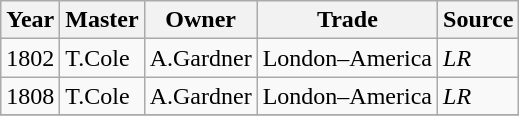<table class=" wikitable">
<tr>
<th>Year</th>
<th>Master</th>
<th>Owner</th>
<th>Trade</th>
<th>Source</th>
</tr>
<tr>
<td>1802</td>
<td>T.Cole</td>
<td>A.Gardner</td>
<td>London–America</td>
<td><em>LR</em></td>
</tr>
<tr>
<td>1808</td>
<td>T.Cole</td>
<td>A.Gardner</td>
<td>London–America</td>
<td><em>LR</em></td>
</tr>
<tr>
</tr>
</table>
